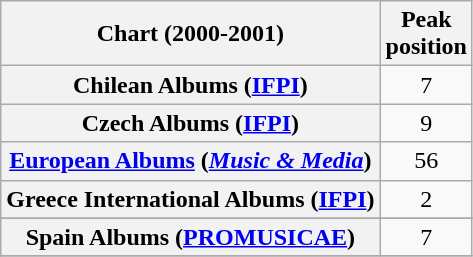<table class="wikitable sortable plainrowheaders">
<tr>
<th>Chart (2000-2001)</th>
<th>Peak<br>position</th>
</tr>
<tr>
<th scope="row">Chilean Albums (<a href='#'>IFPI</a>)</th>
<td align="center">7</td>
</tr>
<tr>
<th scope="row">Czech Albums (<a href='#'>IFPI</a>)</th>
<td align="center">9</td>
</tr>
<tr>
<th scope="row"><a href='#'>European Albums</a> (<em><a href='#'>Music & Media</a></em>)</th>
<td align="center">56</td>
</tr>
<tr>
<th scope="row">Greece International Albums (<a href='#'>IFPI</a>)</th>
<td align="center">2</td>
</tr>
<tr>
</tr>
<tr>
<th scope="row">Spain Albums (<a href='#'>PROMUSICAE</a>)</th>
<td align="center">7</td>
</tr>
<tr>
</tr>
</table>
